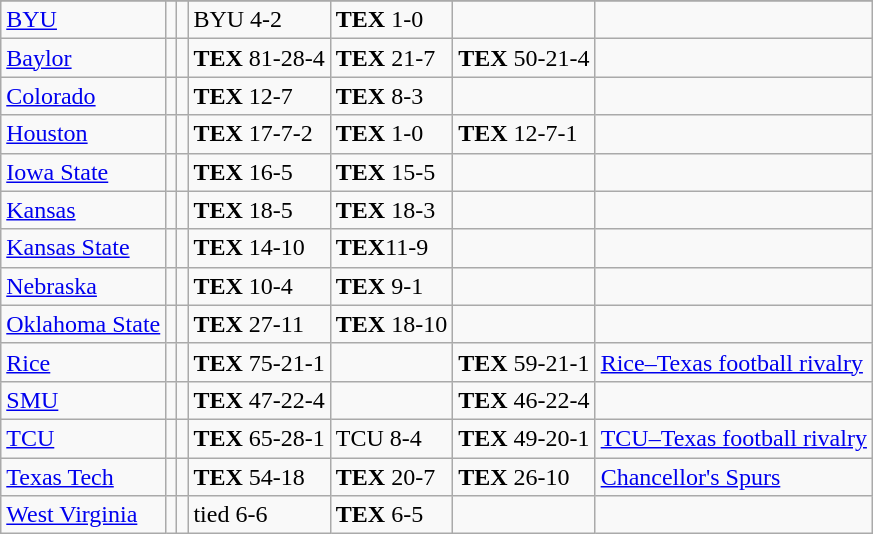<table class="wikitable">
<tr>
</tr>
<tr>
</tr>
<tr>
<td><a href='#'>BYU</a></td>
<td></td>
<td></td>
<td>BYU 4-2</td>
<td><strong>TEX</strong> 1-0</td>
<td></td>
<td></td>
</tr>
<tr>
<td><a href='#'>Baylor</a></td>
<td></td>
<td></td>
<td><strong>TEX</strong> 81-28-4</td>
<td><strong>TEX</strong> 21-7</td>
<td><strong>TEX</strong> 50-21-4</td>
<td></td>
</tr>
<tr>
<td><a href='#'>Colorado</a></td>
<td></td>
<td></td>
<td><strong>TEX</strong> 12-7</td>
<td><strong>TEX</strong> 8-3</td>
<td></td>
<td></td>
</tr>
<tr>
<td><a href='#'>Houston</a></td>
<td></td>
<td></td>
<td><strong>TEX</strong> 17-7-2</td>
<td><strong>TEX</strong> 1-0</td>
<td><strong>TEX</strong> 12-7-1</td>
<td></td>
</tr>
<tr>
<td><a href='#'>Iowa State</a></td>
<td></td>
<td></td>
<td><strong>TEX</strong> 16-5</td>
<td><strong>TEX</strong> 15-5</td>
<td></td>
<td></td>
</tr>
<tr>
<td><a href='#'>Kansas</a></td>
<td></td>
<td></td>
<td><strong>TEX</strong> 18-5</td>
<td><strong>TEX</strong> 18-3</td>
<td></td>
<td></td>
</tr>
<tr>
<td><a href='#'>Kansas State</a></td>
<td></td>
<td></td>
<td><strong>TEX</strong> 14-10</td>
<td><strong>TEX</strong>11-9</td>
<td></td>
<td></td>
</tr>
<tr>
<td><a href='#'>Nebraska</a></td>
<td></td>
<td></td>
<td><strong>TEX</strong> 10-4</td>
<td><strong>TEX</strong> 9-1</td>
<td></td>
<td></td>
</tr>
<tr>
<td><a href='#'>Oklahoma State</a></td>
<td></td>
<td></td>
<td><strong>TEX</strong> 27-11</td>
<td><strong>TEX</strong> 18-10</td>
<td></td>
<td></td>
</tr>
<tr>
<td><a href='#'>Rice</a></td>
<td></td>
<td></td>
<td><strong>TEX</strong> 75-21-1</td>
<td></td>
<td><strong>TEX</strong> 59-21-1</td>
<td><a href='#'>Rice–Texas football rivalry</a></td>
</tr>
<tr>
<td><a href='#'>SMU</a></td>
<td></td>
<td></td>
<td><strong>TEX</strong> 47-22-4</td>
<td></td>
<td><strong>TEX</strong> 46-22-4</td>
<td></td>
</tr>
<tr>
<td><a href='#'>TCU</a></td>
<td></td>
<td></td>
<td><strong>TEX</strong> 65-28-1</td>
<td>TCU 8-4</td>
<td><strong>TEX</strong> 49-20-1</td>
<td><a href='#'>TCU–Texas football rivalry</a></td>
</tr>
<tr>
<td><a href='#'>Texas Tech</a></td>
<td></td>
<td></td>
<td><strong>TEX</strong> 54-18</td>
<td><strong>TEX</strong> 20-7</td>
<td><strong>TEX</strong> 26-10</td>
<td><a href='#'>Chancellor's Spurs</a></td>
</tr>
<tr>
<td><a href='#'>West Virginia</a></td>
<td></td>
<td></td>
<td>tied 6-6</td>
<td><strong>TEX</strong> 6-5</td>
<td></td>
<td></td>
</tr>
</table>
